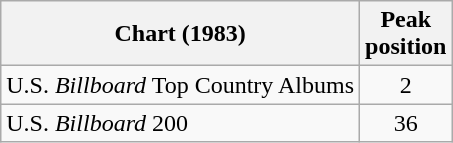<table class="wikitable">
<tr>
<th>Chart (1983)</th>
<th>Peak<br>position</th>
</tr>
<tr>
<td>U.S. <em>Billboard</em> Top Country Albums</td>
<td align="center">2</td>
</tr>
<tr>
<td>U.S. <em>Billboard</em> 200</td>
<td align="center">36</td>
</tr>
</table>
